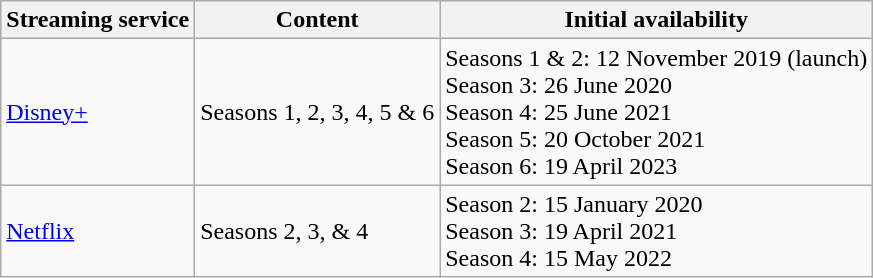<table class="wikitable">
<tr>
<th>Streaming service</th>
<th>Content</th>
<th>Initial availability</th>
</tr>
<tr>
<td><a href='#'>Disney+</a></td>
<td>Seasons 1, 2, 3, 4, 5 & 6</td>
<td>Seasons 1 & 2: 12 November 2019 (launch)<br>Season 3: 26 June 2020<br>Season 4: 25 June 2021<br>Season 5: 20 October 2021<br>Season 6: 19 April 2023</td>
</tr>
<tr>
<td><a href='#'>Netflix</a></td>
<td>Seasons 2, 3, & 4</td>
<td>Season 2: 15 January 2020<br>Season 3: 19 April 2021<br>Season 4: 15 May 2022</td>
</tr>
</table>
